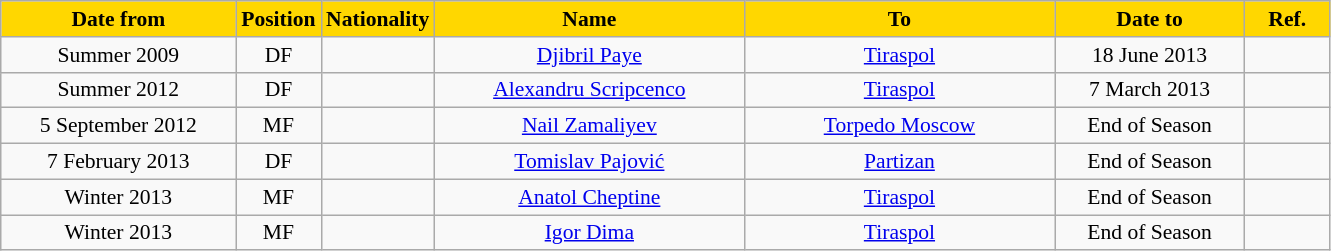<table class="wikitable" style="text-align:center; font-size:90%; ">
<tr>
<th style="background:gold; color:black; width:150px;">Date from</th>
<th style="background:gold; color:black; width:50px;">Position</th>
<th style="background:gold; color:black; width:50px;">Nationality</th>
<th style="background:gold; color:black; width:200px;">Name</th>
<th style="background:gold; color:black; width:200px;">To</th>
<th style="background:gold; color:black; width:120px;">Date to</th>
<th style="background:gold; color:black; width:50px;">Ref.</th>
</tr>
<tr>
<td>Summer 2009</td>
<td>DF</td>
<td></td>
<td><a href='#'>Djibril Paye</a></td>
<td><a href='#'>Tiraspol</a></td>
<td>18 June 2013</td>
<td></td>
</tr>
<tr>
<td>Summer 2012</td>
<td>DF</td>
<td></td>
<td><a href='#'>Alexandru Scripcenco</a></td>
<td><a href='#'>Tiraspol</a></td>
<td>7 March 2013</td>
<td></td>
</tr>
<tr>
<td>5 September 2012</td>
<td>MF</td>
<td></td>
<td><a href='#'>Nail Zamaliyev</a></td>
<td><a href='#'>Torpedo Moscow</a></td>
<td>End of Season</td>
<td></td>
</tr>
<tr>
<td>7 February 2013</td>
<td>DF</td>
<td></td>
<td><a href='#'>Tomislav Pajović</a></td>
<td><a href='#'>Partizan</a></td>
<td>End of Season</td>
<td></td>
</tr>
<tr>
<td>Winter 2013</td>
<td>MF</td>
<td></td>
<td><a href='#'>Anatol Cheptine</a></td>
<td><a href='#'>Tiraspol</a></td>
<td>End of Season</td>
<td></td>
</tr>
<tr>
<td>Winter 2013</td>
<td>MF</td>
<td></td>
<td><a href='#'>Igor Dima</a></td>
<td><a href='#'>Tiraspol</a></td>
<td>End of Season</td>
<td></td>
</tr>
</table>
